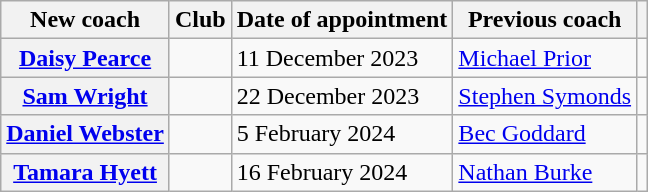<table class="wikitable plainrowheaders">
<tr>
<th>New coach</th>
<th>Club</th>
<th>Date of appointment</th>
<th>Previous coach</th>
<th></th>
</tr>
<tr>
<th scope=row><a href='#'>Daisy Pearce</a></th>
<td></td>
<td>11 December 2023</td>
<td><a href='#'>Michael Prior</a></td>
<td align=center></td>
</tr>
<tr>
<th scope=row><a href='#'>Sam Wright</a></th>
<td></td>
<td>22 December 2023</td>
<td><a href='#'>Stephen Symonds</a></td>
<td align=center></td>
</tr>
<tr>
<th scope=row><a href='#'>Daniel Webster</a></th>
<td></td>
<td>5 February 2024</td>
<td><a href='#'>Bec Goddard</a></td>
<td align=center></td>
</tr>
<tr>
<th scope=row><a href='#'>Tamara Hyett</a></th>
<td></td>
<td>16 February 2024</td>
<td><a href='#'>Nathan Burke</a></td>
<td align=center></td>
</tr>
</table>
